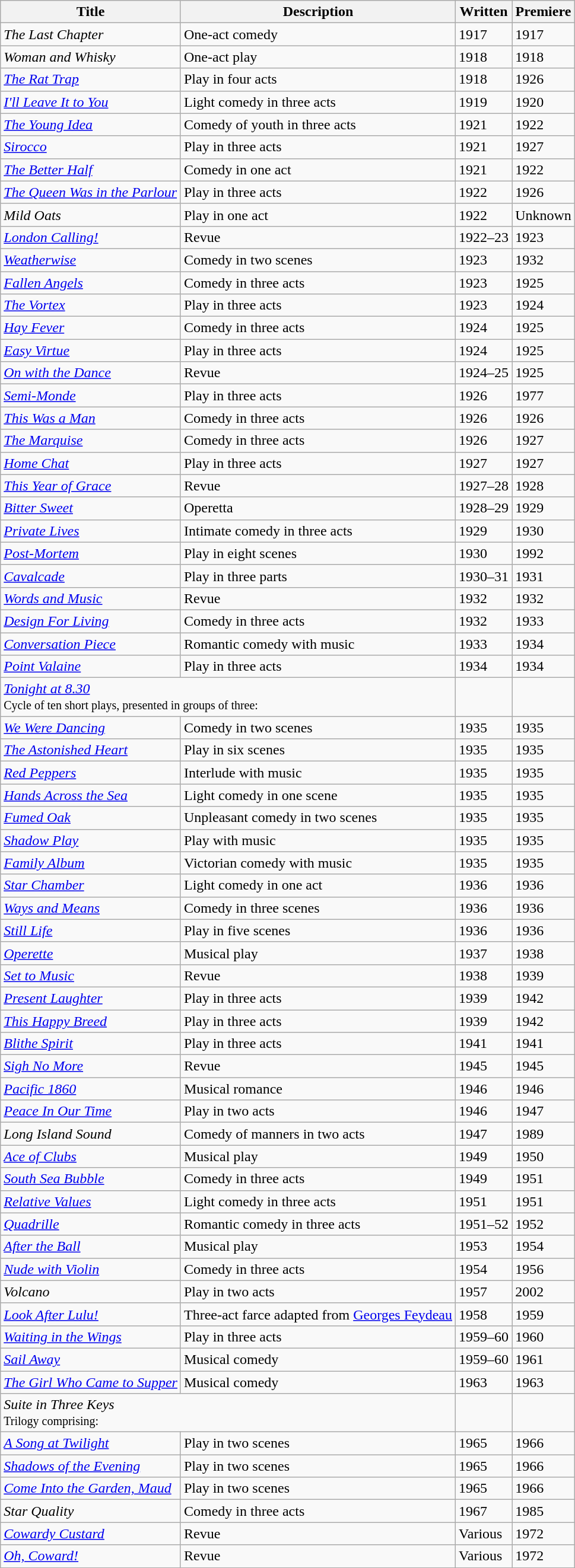<table class="wikitable plainrowheaders" style="text-align: left; margin-right: 0;">
<tr>
<th scope="col">Title</th>
<th scope="col">Description</th>
<th scope="col">Written</th>
<th scope="col">Premiere</th>
</tr>
<tr>
<td><em>The Last Chapter</em></td>
<td>One-act comedy</td>
<td>1917</td>
<td>1917</td>
</tr>
<tr>
<td><em>Woman and Whisky</em></td>
<td>One-act play</td>
<td>1918</td>
<td>1918</td>
</tr>
<tr>
<td><em><a href='#'>The Rat Trap</a></em></td>
<td>Play in four acts</td>
<td>1918</td>
<td>1926</td>
</tr>
<tr>
<td><em><a href='#'>I'll Leave It to You</a></em></td>
<td>Light comedy in three acts</td>
<td>1919</td>
<td>1920</td>
</tr>
<tr>
<td><em><a href='#'>The Young Idea</a></em></td>
<td>Comedy of youth in three acts</td>
<td>1921</td>
<td>1922</td>
</tr>
<tr>
<td><em><a href='#'>Sirocco</a></em></td>
<td>Play in three acts</td>
<td>1921</td>
<td>1927</td>
</tr>
<tr>
<td><em><a href='#'>The Better Half</a></em></td>
<td>Comedy in one act</td>
<td>1921</td>
<td>1922</td>
</tr>
<tr>
<td><em><a href='#'>The Queen Was in the Parlour</a></em></td>
<td>Play in three acts</td>
<td>1922</td>
<td>1926</td>
</tr>
<tr>
<td><em>Mild Oats</em></td>
<td>Play in one act</td>
<td>1922</td>
<td>Unknown</td>
</tr>
<tr>
<td><em><a href='#'>London Calling!</a></em></td>
<td>Revue</td>
<td>1922–23</td>
<td>1923</td>
</tr>
<tr>
<td><em><a href='#'>Weatherwise</a></em></td>
<td>Comedy in two scenes</td>
<td>1923</td>
<td>1932</td>
</tr>
<tr>
<td><em><a href='#'>Fallen Angels</a></em></td>
<td>Comedy in three acts</td>
<td>1923</td>
<td>1925</td>
</tr>
<tr>
<td><em><a href='#'>The Vortex</a></em></td>
<td>Play in three acts</td>
<td>1923</td>
<td>1924</td>
</tr>
<tr>
<td><em><a href='#'>Hay Fever</a></em></td>
<td>Comedy in three acts</td>
<td>1924</td>
<td>1925</td>
</tr>
<tr>
<td><em><a href='#'>Easy Virtue</a></em></td>
<td>Play in three acts</td>
<td>1924</td>
<td>1925</td>
</tr>
<tr>
<td><em><a href='#'>On with the Dance</a></em></td>
<td>Revue</td>
<td>1924–25</td>
<td>1925</td>
</tr>
<tr>
<td><em><a href='#'>Semi-Monde</a></em></td>
<td>Play in three acts</td>
<td>1926</td>
<td>1977</td>
</tr>
<tr>
<td><em><a href='#'>This Was a Man</a></em></td>
<td>Comedy in three acts</td>
<td>1926</td>
<td>1926</td>
</tr>
<tr>
<td><em><a href='#'>The Marquise</a></em></td>
<td>Comedy in three acts</td>
<td>1926</td>
<td>1927</td>
</tr>
<tr>
<td><em><a href='#'>Home Chat</a></em></td>
<td>Play in three acts</td>
<td>1927</td>
<td>1927</td>
</tr>
<tr>
<td><em><a href='#'>This Year of Grace</a></em></td>
<td>Revue</td>
<td>1927–28</td>
<td>1928</td>
</tr>
<tr>
<td><em><a href='#'>Bitter Sweet</a></em></td>
<td>Operetta</td>
<td>1928–29</td>
<td>1929</td>
</tr>
<tr>
<td><em><a href='#'>Private Lives</a></em></td>
<td>Intimate comedy in three acts</td>
<td>1929</td>
<td>1930</td>
</tr>
<tr>
<td><em><a href='#'>Post-Mortem</a></em></td>
<td>Play in eight scenes</td>
<td>1930</td>
<td>1992</td>
</tr>
<tr>
<td><em><a href='#'>Cavalcade</a></em></td>
<td>Play in three parts</td>
<td>1930–31</td>
<td>1931</td>
</tr>
<tr>
<td><em><a href='#'>Words and Music</a></em></td>
<td>Revue</td>
<td>1932</td>
<td>1932</td>
</tr>
<tr>
<td><em><a href='#'>Design For Living</a></em></td>
<td>Comedy in three acts</td>
<td>1932</td>
<td>1933</td>
</tr>
<tr>
<td><em><a href='#'>Conversation Piece</a></em></td>
<td>Romantic comedy with music</td>
<td>1933</td>
<td>1934</td>
</tr>
<tr>
<td><em><a href='#'>Point Valaine</a></em></td>
<td>Play in three acts</td>
<td>1934</td>
<td>1934</td>
</tr>
<tr>
<td colspan="2"><em><a href='#'>Tonight at 8.30</a></em><br><small>Cycle of ten short plays, presented in groups of three:</small></td>
<td></td>
<td></td>
</tr>
<tr>
<td><em><a href='#'>We Were Dancing</a></em></td>
<td>Comedy in two scenes</td>
<td>1935</td>
<td>1935</td>
</tr>
<tr>
<td><em><a href='#'>The Astonished Heart</a></em></td>
<td>Play in six scenes</td>
<td>1935</td>
<td>1935</td>
</tr>
<tr>
<td><em><a href='#'>Red Peppers</a></em></td>
<td>Interlude with music</td>
<td>1935</td>
<td>1935</td>
</tr>
<tr>
<td><em><a href='#'>Hands Across the Sea</a></em></td>
<td>Light comedy in one scene</td>
<td>1935</td>
<td>1935</td>
</tr>
<tr>
<td><em><a href='#'>Fumed Oak</a></em></td>
<td>Unpleasant comedy in two scenes</td>
<td>1935</td>
<td>1935</td>
</tr>
<tr>
<td><em><a href='#'>Shadow Play</a></em></td>
<td>Play with music</td>
<td>1935</td>
<td>1935</td>
</tr>
<tr>
<td><em><a href='#'>Family Album</a></em></td>
<td>Victorian comedy with music</td>
<td>1935</td>
<td>1935</td>
</tr>
<tr>
<td><em><a href='#'>Star Chamber</a></em></td>
<td>Light comedy in one act</td>
<td>1936</td>
<td>1936</td>
</tr>
<tr>
<td><em><a href='#'>Ways and Means</a></em></td>
<td>Comedy in three scenes</td>
<td>1936</td>
<td>1936</td>
</tr>
<tr>
<td><em><a href='#'>Still Life</a></em></td>
<td>Play in five scenes</td>
<td>1936</td>
<td>1936</td>
</tr>
<tr>
<td><em><a href='#'>Operette</a></em></td>
<td>Musical play</td>
<td>1937</td>
<td>1938</td>
</tr>
<tr>
<td><em><a href='#'>Set to Music</a></em></td>
<td>Revue</td>
<td>1938</td>
<td>1939</td>
</tr>
<tr>
<td><em><a href='#'>Present Laughter</a></em></td>
<td>Play in three acts</td>
<td>1939</td>
<td>1942</td>
</tr>
<tr>
<td><em><a href='#'>This Happy Breed</a></em></td>
<td>Play in three acts</td>
<td>1939</td>
<td>1942</td>
</tr>
<tr>
<td><em><a href='#'>Blithe Spirit</a></em></td>
<td>Play in three acts</td>
<td>1941</td>
<td>1941</td>
</tr>
<tr>
<td><em><a href='#'>Sigh No More</a></em></td>
<td>Revue</td>
<td>1945</td>
<td>1945</td>
</tr>
<tr>
<td><em><a href='#'>Pacific 1860</a></em></td>
<td>Musical romance</td>
<td>1946</td>
<td>1946</td>
</tr>
<tr>
<td><em><a href='#'>Peace In Our Time</a></em></td>
<td>Play in two acts</td>
<td>1946</td>
<td>1947</td>
</tr>
<tr>
<td><em>Long Island Sound</em></td>
<td>Comedy of manners in two acts</td>
<td>1947</td>
<td>1989</td>
</tr>
<tr>
<td><em><a href='#'>Ace of Clubs</a></em></td>
<td>Musical play</td>
<td>1949</td>
<td>1950</td>
</tr>
<tr>
<td><em><a href='#'>South Sea Bubble</a></em></td>
<td>Comedy in three acts</td>
<td>1949</td>
<td>1951</td>
</tr>
<tr>
<td><em><a href='#'>Relative Values</a></em></td>
<td>Light comedy in three acts</td>
<td>1951</td>
<td>1951</td>
</tr>
<tr>
<td><em><a href='#'>Quadrille</a></em></td>
<td>Romantic comedy in three acts</td>
<td>1951–52</td>
<td>1952</td>
</tr>
<tr>
<td><em><a href='#'>After the Ball</a></em></td>
<td>Musical play</td>
<td>1953</td>
<td>1954</td>
</tr>
<tr>
<td><em><a href='#'>Nude with Violin</a></em></td>
<td>Comedy in three acts</td>
<td>1954</td>
<td>1956</td>
</tr>
<tr>
<td><em>Volcano</em></td>
<td>Play in two acts</td>
<td>1957</td>
<td>2002</td>
</tr>
<tr>
<td><em><a href='#'>Look After Lulu!</a></em></td>
<td>Three-act farce adapted from <a href='#'>Georges Feydeau</a></td>
<td>1958</td>
<td>1959</td>
</tr>
<tr>
<td><em><a href='#'>Waiting in the Wings</a></em></td>
<td>Play in three acts</td>
<td>1959–60</td>
<td>1960</td>
</tr>
<tr>
<td><em><a href='#'>Sail Away</a></em></td>
<td>Musical comedy</td>
<td>1959–60</td>
<td>1961</td>
</tr>
<tr>
<td><em><a href='#'>The Girl Who Came to Supper</a></em></td>
<td>Musical comedy</td>
<td>1963</td>
<td>1963</td>
</tr>
<tr>
<td colspan="2"><em>Suite in Three Keys</em><br><small>Trilogy comprising:</small></td>
<td></td>
<td></td>
</tr>
<tr>
<td><em><a href='#'>A Song at Twilight</a></em></td>
<td>Play in two scenes</td>
<td>1965</td>
<td>1966</td>
</tr>
<tr>
<td><em><a href='#'>Shadows of the Evening</a></em></td>
<td>Play in two scenes</td>
<td>1965</td>
<td>1966</td>
</tr>
<tr>
<td><em><a href='#'>Come Into the Garden, Maud</a></em></td>
<td>Play in two scenes</td>
<td>1965</td>
<td>1966</td>
</tr>
<tr>
<td><em>Star Quality</em></td>
<td>Comedy in three acts</td>
<td>1967</td>
<td>1985</td>
</tr>
<tr>
<td><em><a href='#'>Cowardy Custard</a></em></td>
<td>Revue</td>
<td>Various</td>
<td>1972</td>
</tr>
<tr>
<td><em><a href='#'>Oh, Coward!</a></em></td>
<td>Revue</td>
<td>Various</td>
<td>1972</td>
</tr>
</table>
